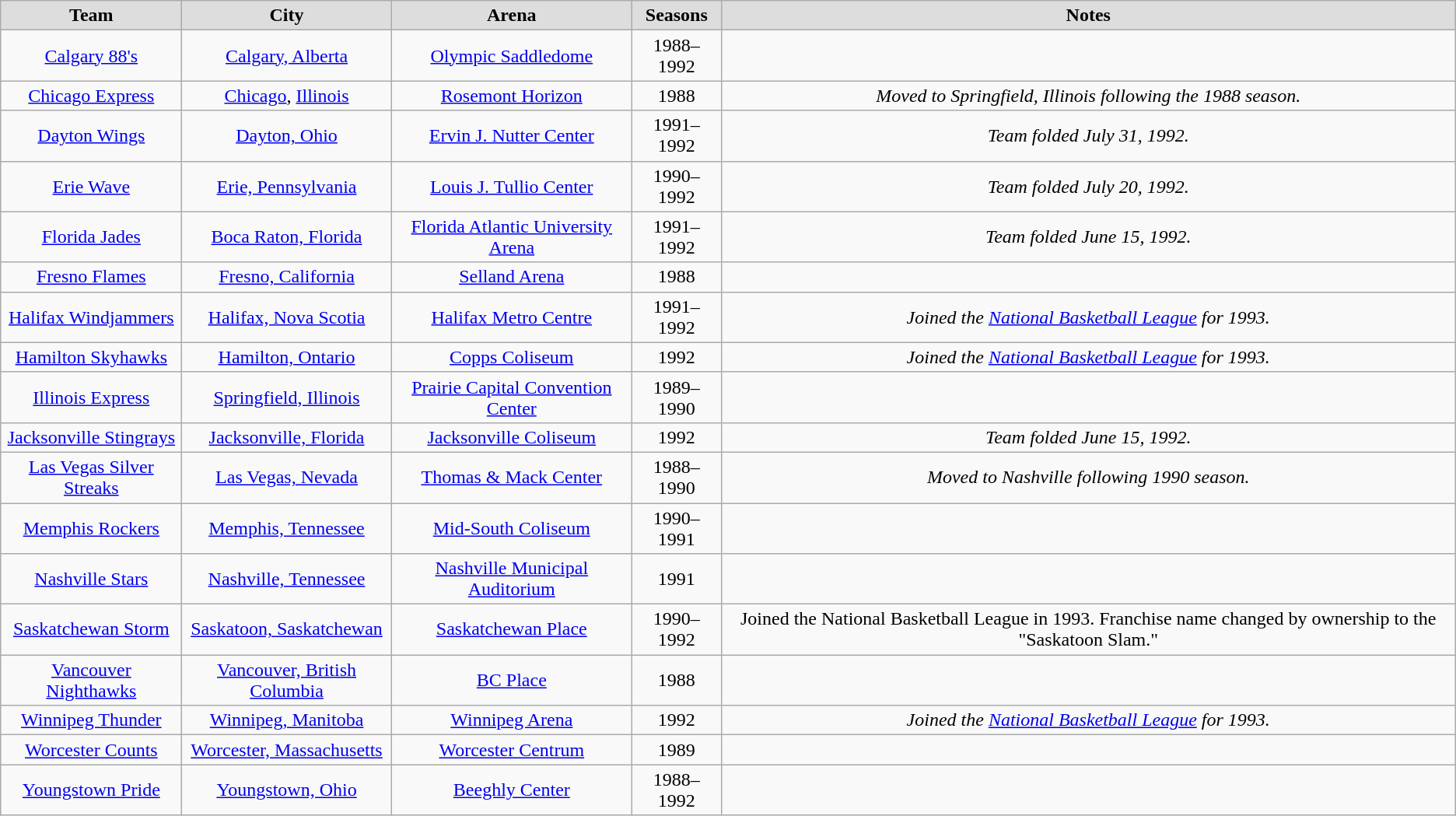<table class="wikitable">
<tr align="center"  bgcolor="#dddddd">
<td><strong>Team</strong></td>
<td><strong>City</strong></td>
<td><strong>Arena</strong></td>
<td><strong>Seasons</strong></td>
<td><strong>Notes</strong></td>
</tr>
<tr align="center">
<td><a href='#'>Calgary 88's</a></td>
<td><a href='#'>Calgary, Alberta</a></td>
<td><a href='#'>Olympic Saddledome</a></td>
<td>1988–1992</td>
<td></td>
</tr>
<tr align="center">
<td><a href='#'>Chicago Express</a></td>
<td><a href='#'>Chicago</a>, <a href='#'>Illinois</a></td>
<td><a href='#'>Rosemont Horizon</a></td>
<td>1988</td>
<td><em>Moved to Springfield, Illinois following the 1988 season.</em></td>
</tr>
<tr align="center">
<td><a href='#'>Dayton Wings</a></td>
<td><a href='#'>Dayton, Ohio</a></td>
<td><a href='#'>Ervin J. Nutter Center</a></td>
<td>1991–1992</td>
<td><em>Team folded July 31, 1992.</em></td>
</tr>
<tr align="center">
<td><a href='#'>Erie Wave</a></td>
<td><a href='#'>Erie, Pennsylvania</a></td>
<td><a href='#'>Louis J. Tullio Center</a></td>
<td>1990–1992</td>
<td><em>Team folded July 20, 1992.</em></td>
</tr>
<tr align="center">
<td><a href='#'>Florida Jades</a></td>
<td><a href='#'>Boca Raton, Florida</a></td>
<td><a href='#'>Florida Atlantic University Arena</a></td>
<td>1991–1992</td>
<td><em>Team folded June 15, 1992.</em></td>
</tr>
<tr align="center">
<td><a href='#'>Fresno Flames</a></td>
<td><a href='#'>Fresno, California</a></td>
<td><a href='#'>Selland Arena</a></td>
<td>1988</td>
<td></td>
</tr>
<tr align="center">
<td><a href='#'>Halifax Windjammers</a></td>
<td><a href='#'>Halifax, Nova Scotia</a></td>
<td><a href='#'>Halifax Metro Centre</a></td>
<td>1991–1992</td>
<td><em>Joined the <a href='#'>National Basketball League</a> for 1993.</em></td>
</tr>
<tr align="center">
<td><a href='#'>Hamilton Skyhawks</a></td>
<td><a href='#'>Hamilton, Ontario</a></td>
<td><a href='#'>Copps Coliseum</a></td>
<td>1992</td>
<td><em>Joined the <a href='#'>National Basketball League</a> for 1993.</em></td>
</tr>
<tr align="center">
<td><a href='#'>Illinois Express</a></td>
<td><a href='#'>Springfield, Illinois</a></td>
<td><a href='#'>Prairie Capital Convention Center</a></td>
<td>1989–1990</td>
<td></td>
</tr>
<tr align="center">
<td><a href='#'>Jacksonville Stingrays</a></td>
<td><a href='#'>Jacksonville, Florida</a></td>
<td><a href='#'>Jacksonville Coliseum</a></td>
<td>1992</td>
<td><em>Team folded June 15, 1992.</em></td>
</tr>
<tr align="center">
<td><a href='#'>Las Vegas Silver Streaks</a></td>
<td><a href='#'>Las Vegas, Nevada</a></td>
<td><a href='#'>Thomas & Mack Center</a></td>
<td>1988–1990</td>
<td><em>Moved to Nashville following 1990 season.</em></td>
</tr>
<tr align="center">
<td><a href='#'>Memphis Rockers</a></td>
<td><a href='#'>Memphis, Tennessee</a></td>
<td><a href='#'>Mid-South Coliseum</a></td>
<td>1990–1991</td>
<td></td>
</tr>
<tr align="center">
<td><a href='#'>Nashville Stars</a></td>
<td><a href='#'>Nashville, Tennessee</a></td>
<td><a href='#'>Nashville Municipal Auditorium</a></td>
<td>1991</td>
<td></td>
</tr>
<tr align="center">
<td><a href='#'>Saskatchewan Storm</a></td>
<td><a href='#'>Saskatoon, Saskatchewan</a></td>
<td><a href='#'>Saskatchewan Place</a></td>
<td>1990–1992</td>
<td>Joined the National Basketball League in 1993. Franchise name changed by ownership to the "Saskatoon Slam."</td>
</tr>
<tr align="center">
<td><a href='#'>Vancouver Nighthawks</a></td>
<td><a href='#'>Vancouver, British Columbia</a></td>
<td><a href='#'>BC Place</a></td>
<td>1988</td>
<td></td>
</tr>
<tr align="center">
<td><a href='#'>Winnipeg Thunder</a></td>
<td><a href='#'>Winnipeg, Manitoba</a></td>
<td><a href='#'>Winnipeg Arena</a></td>
<td>1992</td>
<td><em>Joined the <a href='#'>National Basketball League</a> for 1993.</em></td>
</tr>
<tr align="center">
<td><a href='#'>Worcester Counts</a></td>
<td><a href='#'>Worcester, Massachusetts</a></td>
<td><a href='#'>Worcester Centrum</a></td>
<td>1989</td>
<td></td>
</tr>
<tr align="center">
<td><a href='#'>Youngstown Pride</a></td>
<td><a href='#'>Youngstown, Ohio</a></td>
<td><a href='#'>Beeghly Center</a></td>
<td>1988–1992</td>
<td></td>
</tr>
</table>
